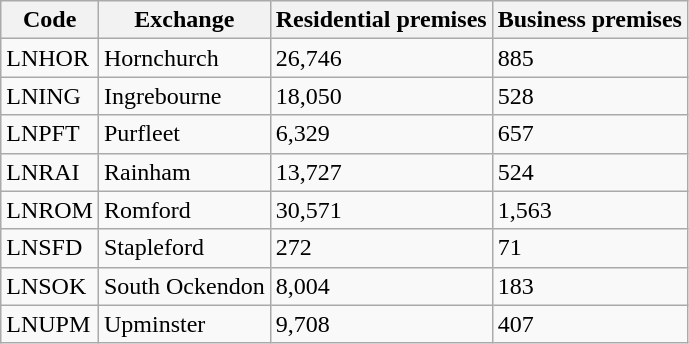<table class="wikitable sortable">
<tr>
<th>Code</th>
<th>Exchange</th>
<th>Residential premises</th>
<th>Business premises</th>
</tr>
<tr>
<td>LNHOR</td>
<td>Hornchurch</td>
<td>26,746</td>
<td>885</td>
</tr>
<tr>
<td>LNING</td>
<td>Ingrebourne</td>
<td>18,050</td>
<td>528</td>
</tr>
<tr>
<td>LNPFT</td>
<td>Purfleet</td>
<td>6,329</td>
<td>657</td>
</tr>
<tr>
<td>LNRAI</td>
<td>Rainham</td>
<td>13,727</td>
<td>524</td>
</tr>
<tr>
<td>LNROM</td>
<td>Romford</td>
<td>30,571</td>
<td>1,563</td>
</tr>
<tr>
<td>LNSFD</td>
<td>Stapleford</td>
<td>272</td>
<td>71</td>
</tr>
<tr>
<td>LNSOK</td>
<td>South Ockendon</td>
<td>8,004</td>
<td>183</td>
</tr>
<tr>
<td>LNUPM</td>
<td>Upminster</td>
<td>9,708</td>
<td>407</td>
</tr>
</table>
